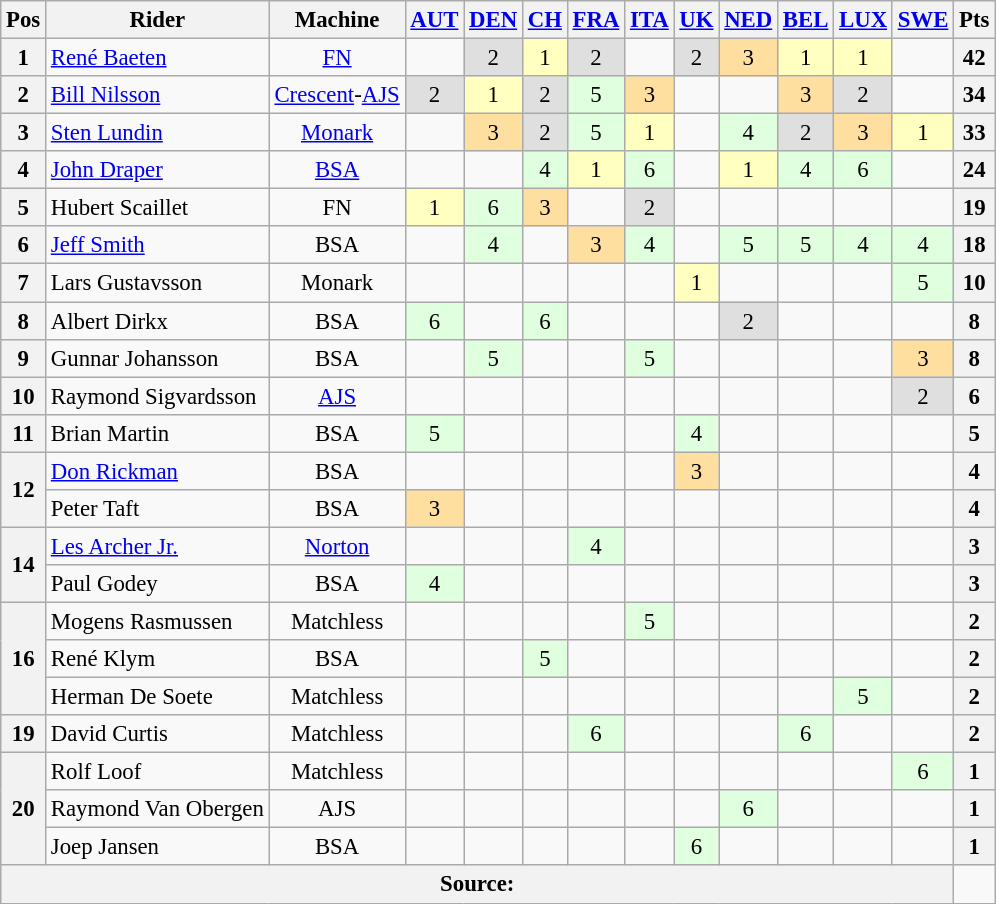<table class="wikitable" style="font-size: 95%; text-align:center">
<tr valign="top">
<th valign="middle">Pos</th>
<th valign="middle">Rider</th>
<th valign="middle">Machine</th>
<th><a href='#'>AUT</a><br></th>
<th><a href='#'>DEN</a><br></th>
<th><a href='#'>CH</a><br></th>
<th><a href='#'>FRA</a><br></th>
<th><a href='#'>ITA</a><br></th>
<th><a href='#'>UK</a><br></th>
<th><a href='#'>NED</a><br></th>
<th><a href='#'>BEL</a><br></th>
<th><a href='#'>LUX</a><br></th>
<th><a href='#'>SWE</a><br></th>
<th valign="middle">Pts</th>
</tr>
<tr>
<th>1</th>
<td align=left> <a href='#'>René Baeten</a></td>
<td><a href='#'>FN</a></td>
<td></td>
<td style="background:#dfdfdf;">2</td>
<td style="background:#ffffbf;">1</td>
<td style="background:#dfdfdf;">2</td>
<td></td>
<td style="background:#dfdfdf;">2</td>
<td style="background:#ffdf9f;">3</td>
<td style="background:#ffffbf;">1</td>
<td style="background:#ffffbf;">1</td>
<td></td>
<th>42</th>
</tr>
<tr>
<th>2</th>
<td align=left> <a href='#'>Bill Nilsson</a></td>
<td><a href='#'>Crescent</a>-<a href='#'>AJS</a></td>
<td style="background:#dfdfdf;">2</td>
<td style="background:#ffffbf;">1</td>
<td style="background:#dfdfdf;">2</td>
<td style="background:#dfffdf;">5</td>
<td style="background:#ffdf9f;">3</td>
<td></td>
<td></td>
<td style="background:#ffdf9f;">3</td>
<td style="background:#dfdfdf;">2</td>
<td></td>
<th>34</th>
</tr>
<tr>
<th>3</th>
<td align=left> <a href='#'>Sten Lundin</a></td>
<td><a href='#'>Monark</a></td>
<td></td>
<td style="background:#ffdf9f;">3</td>
<td style="background:#dfdfdf;">2</td>
<td style="background:#dfffdf;">5</td>
<td style="background:#ffffbf;">1</td>
<td></td>
<td style="background:#dfffdf;">4</td>
<td style="background:#dfdfdf;">2</td>
<td style="background:#ffdf9f;">3</td>
<td style="background:#ffffbf;">1</td>
<th>33</th>
</tr>
<tr>
<th>4</th>
<td align=left> <a href='#'>John Draper</a></td>
<td><a href='#'>BSA</a></td>
<td></td>
<td></td>
<td style="background:#dfffdf;">4</td>
<td style="background:#ffffbf;">1</td>
<td style="background:#dfffdf;">6</td>
<td></td>
<td style="background:#ffffbf;">1</td>
<td style="background:#dfffdf;">4</td>
<td style="background:#dfffdf;">6</td>
<td></td>
<th>24</th>
</tr>
<tr>
<th>5</th>
<td align=left> Hubert Scaillet</td>
<td>FN</td>
<td style="background:#ffffbf;">1</td>
<td style="background:#dfffdf;">6</td>
<td style="background:#ffdf9f;">3</td>
<td></td>
<td style="background:#dfdfdf;">2</td>
<td></td>
<td></td>
<td></td>
<td></td>
<td></td>
<th>19</th>
</tr>
<tr>
<th>6</th>
<td align=left> <a href='#'>Jeff Smith</a></td>
<td>BSA</td>
<td></td>
<td style="background:#dfffdf;">4</td>
<td></td>
<td style="background:#ffdf9f;">3</td>
<td style="background:#dfffdf;">4</td>
<td></td>
<td style="background:#dfffdf;">5</td>
<td style="background:#dfffdf;">5</td>
<td style="background:#dfffdf;">4</td>
<td style="background:#dfffdf;">4</td>
<th>18</th>
</tr>
<tr>
<th>7</th>
<td align=left> Lars Gustavsson</td>
<td>Monark</td>
<td></td>
<td></td>
<td></td>
<td></td>
<td></td>
<td style="background:#ffffbf;">1</td>
<td></td>
<td></td>
<td></td>
<td style="background:#dfffdf;">5</td>
<th>10</th>
</tr>
<tr>
<th>8</th>
<td align=left> Albert Dirkx</td>
<td>BSA</td>
<td style="background:#dfffdf;">6</td>
<td></td>
<td style="background:#dfffdf;">6</td>
<td></td>
<td></td>
<td></td>
<td style="background:#dfdfdf;">2</td>
<td></td>
<td></td>
<td></td>
<th>8</th>
</tr>
<tr>
<th>9</th>
<td align=left> Gunnar Johansson</td>
<td>BSA</td>
<td></td>
<td style="background:#dfffdf;">5</td>
<td></td>
<td></td>
<td style="background:#dfffdf;">5</td>
<td></td>
<td></td>
<td></td>
<td></td>
<td style="background:#ffdf9f;">3</td>
<th>8</th>
</tr>
<tr>
<th>10</th>
<td align=left> Raymond Sigvardsson</td>
<td><a href='#'>AJS</a></td>
<td></td>
<td></td>
<td></td>
<td></td>
<td></td>
<td></td>
<td></td>
<td></td>
<td></td>
<td style="background:#dfdfdf;">2</td>
<th>6</th>
</tr>
<tr>
<th>11</th>
<td align=left> Brian Martin</td>
<td>BSA</td>
<td style="background:#dfffdf;">5</td>
<td></td>
<td></td>
<td></td>
<td></td>
<td style="background:#dfffdf;">4</td>
<td></td>
<td></td>
<td></td>
<td></td>
<th>5</th>
</tr>
<tr>
<th rowspan=2>12</th>
<td align=left> <a href='#'>Don Rickman</a></td>
<td>BSA</td>
<td></td>
<td></td>
<td></td>
<td></td>
<td></td>
<td style="background:#ffdf9f;">3</td>
<td></td>
<td></td>
<td></td>
<td></td>
<th>4</th>
</tr>
<tr>
<td align=left>  Peter Taft</td>
<td>BSA</td>
<td style="background:#ffdf9f;">3</td>
<td></td>
<td></td>
<td></td>
<td></td>
<td></td>
<td></td>
<td></td>
<td></td>
<td></td>
<th>4</th>
</tr>
<tr>
<th rowspan=2>14</th>
<td align=left> <a href='#'>Les Archer Jr.</a></td>
<td><a href='#'>Norton</a></td>
<td></td>
<td></td>
<td></td>
<td style="background:#dfffdf;">4</td>
<td></td>
<td></td>
<td></td>
<td></td>
<td></td>
<td></td>
<th>3</th>
</tr>
<tr>
<td align=left>  Paul Godey</td>
<td>BSA</td>
<td style="background:#dfffdf;">4</td>
<td></td>
<td></td>
<td></td>
<td></td>
<td></td>
<td></td>
<td></td>
<td></td>
<td></td>
<th>3</th>
</tr>
<tr>
<th rowspan=3>16</th>
<td align=left> Mogens Rasmussen</td>
<td>Matchless</td>
<td></td>
<td></td>
<td></td>
<td></td>
<td style="background:#dfffdf;">5</td>
<td></td>
<td></td>
<td></td>
<td></td>
<td></td>
<th>2</th>
</tr>
<tr>
<td align=left>  René Klym</td>
<td>BSA</td>
<td></td>
<td></td>
<td style="background:#dfffdf;">5</td>
<td></td>
<td></td>
<td></td>
<td></td>
<td></td>
<td></td>
<td></td>
<th>2</th>
</tr>
<tr>
<td align=left>  Herman De Soete</td>
<td>Matchless</td>
<td></td>
<td></td>
<td></td>
<td></td>
<td></td>
<td></td>
<td></td>
<td></td>
<td style="background:#dfffdf;">5</td>
<td></td>
<th>2</th>
</tr>
<tr>
<th>19</th>
<td align=left> David Curtis</td>
<td>Matchless</td>
<td></td>
<td></td>
<td></td>
<td style="background:#dfffdf;">6</td>
<td></td>
<td></td>
<td></td>
<td style="background:#dfffdf;">6</td>
<td></td>
<td></td>
<th>2</th>
</tr>
<tr>
<th rowspan=3>20</th>
<td align=left> Rolf Loof</td>
<td>Matchless</td>
<td></td>
<td></td>
<td></td>
<td></td>
<td></td>
<td></td>
<td></td>
<td></td>
<td></td>
<td style="background:#dfffdf;">6</td>
<th>1</th>
</tr>
<tr>
<td align=left> Raymond Van Obergen</td>
<td>AJS</td>
<td></td>
<td></td>
<td></td>
<td></td>
<td></td>
<td></td>
<td style="background:#dfffdf;">6</td>
<td></td>
<td></td>
<td></td>
<th>1</th>
</tr>
<tr>
<td align=left>  Joep Jansen</td>
<td>BSA</td>
<td></td>
<td></td>
<td></td>
<td></td>
<td></td>
<td style="background:#dfffdf;">6</td>
<td></td>
<td></td>
<td></td>
<td></td>
<th>1</th>
</tr>
<tr>
<th colspan=13>Source:</th>
</tr>
</table>
